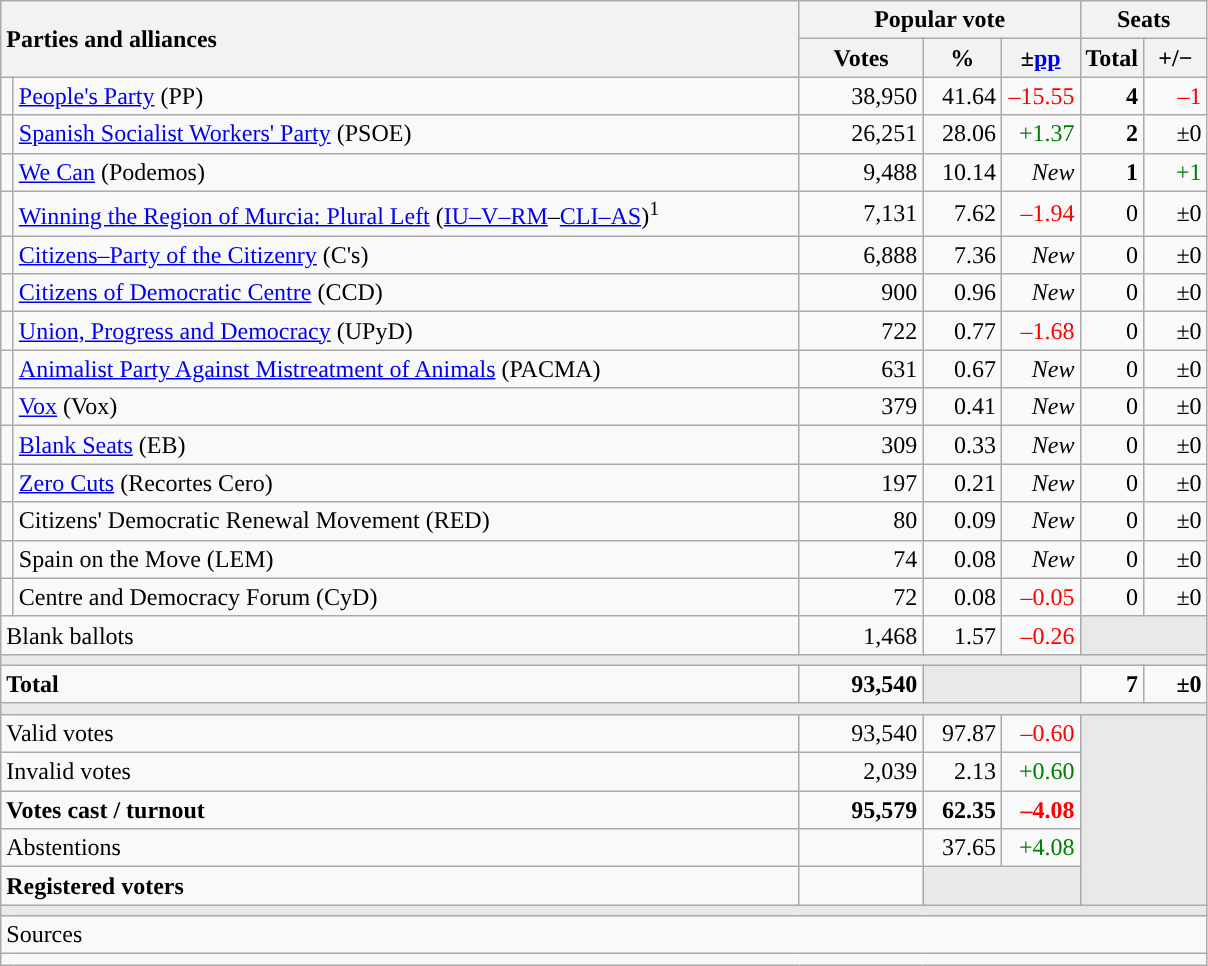<table class="wikitable" style="text-align:right;">
<tr>
<th style="text-align:left;" rowspan="2" colspan="2" width="525">Parties and alliances</th>
<th colspan="3">Popular vote</th>
<th colspan="2">Seats</th>
</tr>
<tr>
<th width="75">Votes</th>
<th width="45">%</th>
<th width="45">±<a href='#'>pp</a></th>
<th width="35">Total</th>
<th width="35">+/−</th>
</tr>
<tr>
<td width="1" style="color:inherit;background:"></td>
<td align="left"><a href='#'>People's Party</a> (PP)</td>
<td>38,950</td>
<td>41.64</td>
<td style="color:red;">–15.55</td>
<td><strong>4</strong></td>
<td style="color:red;">–1</td>
</tr>
<tr>
<td style="color:inherit;background:"></td>
<td align="left"><a href='#'>Spanish Socialist Workers' Party</a> (PSOE)</td>
<td>26,251</td>
<td>28.06</td>
<td style="color:green;">+1.37</td>
<td><strong>2</strong></td>
<td>±0</td>
</tr>
<tr>
<td style="color:inherit;background:"></td>
<td align="left"><a href='#'>We Can</a> (Podemos)</td>
<td>9,488</td>
<td>10.14</td>
<td><em>New</em></td>
<td><strong>1</strong></td>
<td style="color:green;">+1</td>
</tr>
<tr>
<td style="color:inherit;background:"></td>
<td align="left"><a href='#'>Winning the Region of Murcia: Plural Left</a> (<a href='#'>IU–V–RM</a>–<a href='#'>CLI–AS</a>)<sup>1</sup></td>
<td>7,131</td>
<td>7.62</td>
<td style="color:red;">–1.94</td>
<td>0</td>
<td>±0</td>
</tr>
<tr>
<td style="color:inherit;background:"></td>
<td align="left"><a href='#'>Citizens–Party of the Citizenry</a> (C's)</td>
<td>6,888</td>
<td>7.36</td>
<td><em>New</em></td>
<td>0</td>
<td>±0</td>
</tr>
<tr>
<td style="color:inherit;background:"></td>
<td align="left"><a href='#'>Citizens of Democratic Centre</a> (CCD)</td>
<td>900</td>
<td>0.96</td>
<td><em>New</em></td>
<td>0</td>
<td>±0</td>
</tr>
<tr>
<td style="color:inherit;background:"></td>
<td align="left"><a href='#'>Union, Progress and Democracy</a> (UPyD)</td>
<td>722</td>
<td>0.77</td>
<td style="color:red;">–1.68</td>
<td>0</td>
<td>±0</td>
</tr>
<tr>
<td style="color:inherit;background:"></td>
<td align="left"><a href='#'>Animalist Party Against Mistreatment of Animals</a> (PACMA)</td>
<td>631</td>
<td>0.67</td>
<td><em>New</em></td>
<td>0</td>
<td>±0</td>
</tr>
<tr>
<td style="color:inherit;background:"></td>
<td align="left"><a href='#'>Vox</a> (Vox)</td>
<td>379</td>
<td>0.41</td>
<td><em>New</em></td>
<td>0</td>
<td>±0</td>
</tr>
<tr>
<td style="color:inherit;background:"></td>
<td align="left"><a href='#'>Blank Seats</a> (EB)</td>
<td>309</td>
<td>0.33</td>
<td><em>New</em></td>
<td>0</td>
<td>±0</td>
</tr>
<tr>
<td style="color:inherit;background:"></td>
<td align="left"><a href='#'>Zero Cuts</a> (Recortes Cero)</td>
<td>197</td>
<td>0.21</td>
<td><em>New</em></td>
<td>0</td>
<td>±0</td>
</tr>
<tr>
<td style="color:inherit;background:"></td>
<td align="left">Citizens' Democratic Renewal Movement (RED)</td>
<td>80</td>
<td>0.09</td>
<td><em>New</em></td>
<td>0</td>
<td>±0</td>
</tr>
<tr>
<td style="color:inherit;background:"></td>
<td align="left">Spain on the Move (LEM)</td>
<td>74</td>
<td>0.08</td>
<td><em>New</em></td>
<td>0</td>
<td>±0</td>
</tr>
<tr>
<td style="color:inherit;background:"></td>
<td align="left">Centre and Democracy Forum (CyD)</td>
<td>72</td>
<td>0.08</td>
<td style="color:red;">–0.05</td>
<td>0</td>
<td>±0</td>
</tr>
<tr>
<td align="left" colspan="2">Blank ballots</td>
<td>1,468</td>
<td>1.57</td>
<td style="color:red;">–0.26</td>
<td bgcolor="#E9E9E9" colspan="2"></td>
</tr>
<tr>
<td colspan="7" bgcolor="#E9E9E9"></td>
</tr>
<tr style="font-weight:bold;">
<td align="left" colspan="2">Total</td>
<td>93,540</td>
<td bgcolor="#E9E9E9" colspan="2"></td>
<td>7</td>
<td>±0</td>
</tr>
<tr>
<td colspan="7" bgcolor="#E9E9E9"></td>
</tr>
<tr>
<td align="left" colspan="2">Valid votes</td>
<td>93,540</td>
<td>97.87</td>
<td style="color:red;">–0.60</td>
<td bgcolor="#E9E9E9" colspan="2" rowspan="5"></td>
</tr>
<tr>
<td align="left" colspan="2">Invalid votes</td>
<td>2,039</td>
<td>2.13</td>
<td style="color:green;">+0.60</td>
</tr>
<tr style="font-weight:bold;">
<td align="left" colspan="2">Votes cast / turnout</td>
<td>95,579</td>
<td>62.35</td>
<td style="color:red;">–4.08</td>
</tr>
<tr>
<td align="left" colspan="2">Abstentions</td>
<td></td>
<td>37.65</td>
<td style="color:green;">+4.08</td>
</tr>
<tr style="font-weight:bold;">
<td align="left" colspan="2">Registered voters</td>
<td></td>
<td bgcolor="#E9E9E9" colspan="2"></td>
</tr>
<tr>
<td colspan="7" bgcolor="#E9E9E9"></td>
</tr>
<tr>
<td align="left" colspan="7">Sources</td>
</tr>
<tr>
<td colspan="7" style="text-align:left; max-width:790px;"></td>
</tr>
</table>
